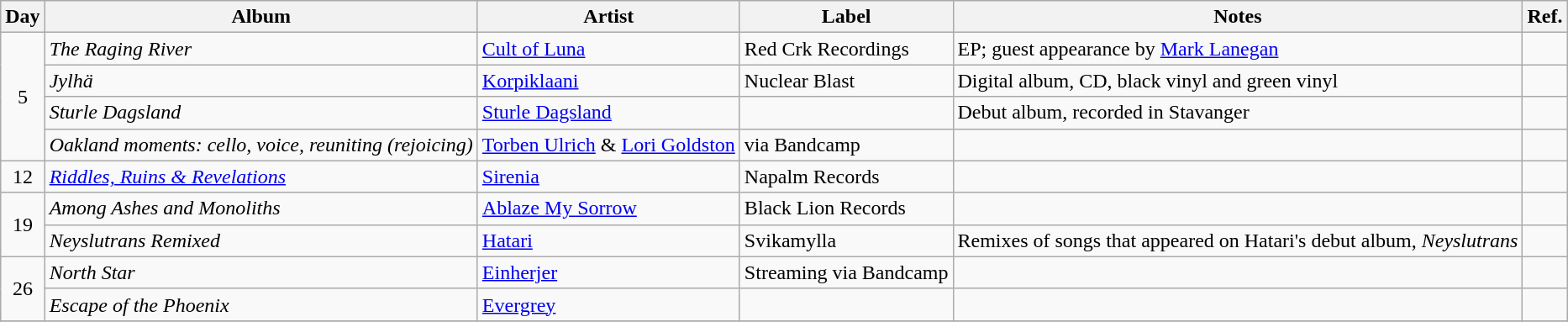<table class="wikitable">
<tr>
<th>Day</th>
<th>Album</th>
<th>Artist</th>
<th>Label</th>
<th>Notes</th>
<th>Ref.</th>
</tr>
<tr>
<td rowspan="4" style="text-align:center;">5</td>
<td><em>The Raging River</em></td>
<td><a href='#'>Cult of Luna</a></td>
<td>Red Crk Recordings</td>
<td>EP; guest appearance by <a href='#'>Mark Lanegan</a></td>
<td></td>
</tr>
<tr>
<td><em>Jylhä</em></td>
<td><a href='#'>Korpiklaani</a></td>
<td>Nuclear Blast</td>
<td>Digital album, CD, black vinyl and green vinyl</td>
<td></td>
</tr>
<tr>
<td><em>Sturle Dagsland</em></td>
<td><a href='#'>Sturle Dagsland</a></td>
<td></td>
<td>Debut album, recorded in Stavanger</td>
<td></td>
</tr>
<tr>
<td><em>Oakland moments: cello, voice, reuniting (rejoicing)</em></td>
<td><a href='#'>Torben Ulrich</a> & <a href='#'>Lori Goldston</a></td>
<td>via Bandcamp</td>
<td></td>
<td></td>
</tr>
<tr>
<td rowspan="1" style="text-align:center;">12</td>
<td><em><a href='#'>Riddles, Ruins & Revelations</a></em></td>
<td><a href='#'>Sirenia</a></td>
<td>Napalm Records</td>
<td></td>
<td></td>
</tr>
<tr>
<td rowspan="2" style="text-align:center;">19</td>
<td><em>Among Ashes and Monoliths</em></td>
<td><a href='#'>Ablaze My Sorrow</a></td>
<td>Black Lion Records</td>
<td></td>
<td></td>
</tr>
<tr>
<td><em>Neyslutrans Remixed</em></td>
<td><a href='#'>Hatari</a></td>
<td>Svikamylla</td>
<td>Remixes of songs that appeared on Hatari's debut album, <em>Neyslutrans</em></td>
<td></td>
</tr>
<tr>
<td rowspan="2" style="text-align:center;">26</td>
<td><em>North Star</em></td>
<td><a href='#'>Einherjer</a></td>
<td>Streaming via Bandcamp</td>
<td></td>
<td></td>
</tr>
<tr>
<td><em>Escape of the Phoenix</em></td>
<td><a href='#'>Evergrey</a></td>
<td></td>
<td></td>
<td></td>
</tr>
<tr>
</tr>
</table>
